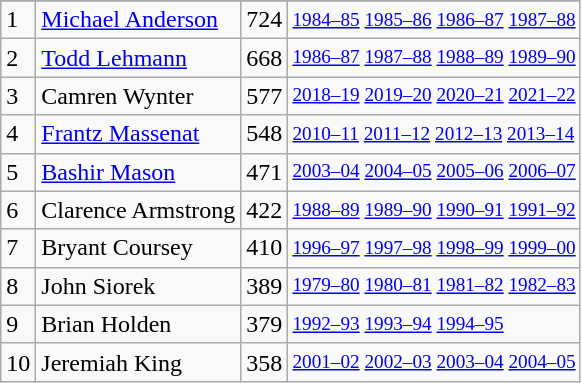<table class="wikitable">
<tr>
</tr>
<tr>
<td>1</td>
<td><a href='#'>Michael Anderson</a></td>
<td>724</td>
<td style="font-size:80%;"><a href='#'>1984–85</a> <a href='#'>1985–86</a> <a href='#'>1986–87</a> <a href='#'>1987–88</a></td>
</tr>
<tr>
<td>2</td>
<td><a href='#'>Todd Lehmann</a></td>
<td>668</td>
<td style="font-size:80%;"><a href='#'>1986–87</a> <a href='#'>1987–88</a> <a href='#'>1988–89</a> <a href='#'>1989–90</a></td>
</tr>
<tr>
<td>3</td>
<td>Camren Wynter</td>
<td>577</td>
<td style="font-size:80%;"><a href='#'>2018–19</a> <a href='#'>2019–20</a> <a href='#'>2020–21</a> <a href='#'>2021–22</a></td>
</tr>
<tr>
<td>4</td>
<td><a href='#'>Frantz Massenat</a></td>
<td>548</td>
<td style="font-size:80%;"><a href='#'>2010–11</a> <a href='#'>2011–12</a> <a href='#'>2012–13</a> <a href='#'>2013–14</a></td>
</tr>
<tr>
<td>5</td>
<td><a href='#'>Bashir Mason</a></td>
<td>471</td>
<td style="font-size:80%;"><a href='#'>2003–04</a> <a href='#'>2004–05</a> <a href='#'>2005–06</a> <a href='#'>2006–07</a></td>
</tr>
<tr>
<td>6</td>
<td>Clarence Armstrong</td>
<td>422</td>
<td style="font-size:80%;"><a href='#'>1988–89</a> <a href='#'>1989–90</a> <a href='#'>1990–91</a> <a href='#'>1991–92</a></td>
</tr>
<tr>
<td>7</td>
<td>Bryant Coursey</td>
<td>410</td>
<td style="font-size:80%;"><a href='#'>1996–97</a> <a href='#'>1997–98</a> <a href='#'>1998–99</a> <a href='#'>1999–00</a></td>
</tr>
<tr>
<td>8</td>
<td>John Siorek</td>
<td>389</td>
<td style="font-size:80%;"><a href='#'>1979–80</a> <a href='#'>1980–81</a> <a href='#'>1981–82</a> <a href='#'>1982–83</a></td>
</tr>
<tr>
<td>9</td>
<td>Brian Holden</td>
<td>379</td>
<td style="font-size:80%;"><a href='#'>1992–93</a> <a href='#'>1993–94</a> <a href='#'>1994–95</a></td>
</tr>
<tr>
<td>10</td>
<td>Jeremiah King</td>
<td>358</td>
<td style="font-size:80%;"><a href='#'>2001–02</a> <a href='#'>2002–03</a> <a href='#'>2003–04</a> <a href='#'>2004–05</a></td>
</tr>
</table>
